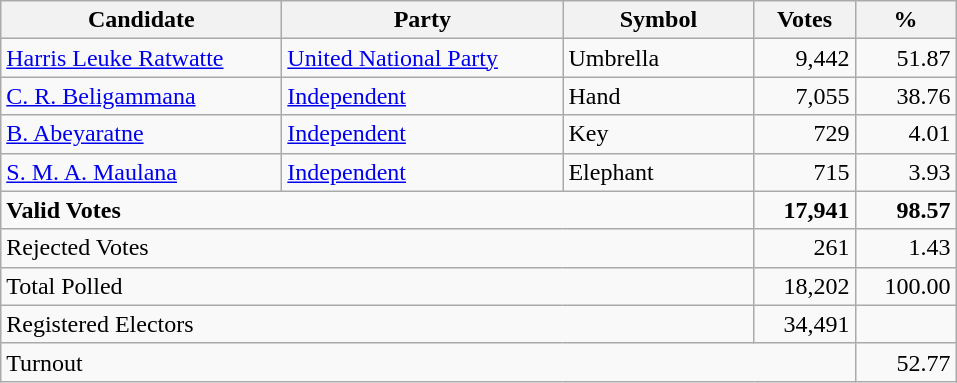<table class="wikitable" border="1" style="text-align:right;">
<tr>
<th align=left width="180">Candidate</th>
<th align=left width="180">Party</th>
<th align=left width="120">Symbol</th>
<th align=left width="60">Votes</th>
<th align=left width="60">%</th>
</tr>
<tr>
<td align=left><a href='#'>Harris Leuke Ratwatte</a></td>
<td align=left><a href='#'>United National Party</a></td>
<td align=left>Umbrella</td>
<td>9,442</td>
<td>51.87</td>
</tr>
<tr>
<td align=left><a href='#'>C. R. Beligammana</a></td>
<td align=left><a href='#'>Independent</a></td>
<td align=left>Hand</td>
<td>7,055</td>
<td>38.76</td>
</tr>
<tr>
<td align=left><a href='#'>B. Abeyaratne</a></td>
<td align=left><a href='#'>Independent</a></td>
<td align=left>Key</td>
<td>729</td>
<td>4.01</td>
</tr>
<tr>
<td align=left><a href='#'>S. M. A. Maulana</a></td>
<td align=left><a href='#'>Independent</a></td>
<td align=left>Elephant</td>
<td>715</td>
<td>3.93</td>
</tr>
<tr>
<td align=left colspan=3><strong>Valid Votes</strong></td>
<td><strong>17,941</strong></td>
<td><strong>98.57</strong></td>
</tr>
<tr>
<td align=left colspan=3>Rejected Votes</td>
<td>261</td>
<td>1.43</td>
</tr>
<tr>
<td align=left colspan=3>Total Polled</td>
<td>18,202</td>
<td>100.00</td>
</tr>
<tr>
<td align=left colspan=3>Registered Electors</td>
<td>34,491</td>
<td></td>
</tr>
<tr>
<td align=left colspan=4>Turnout</td>
<td>52.77</td>
</tr>
</table>
